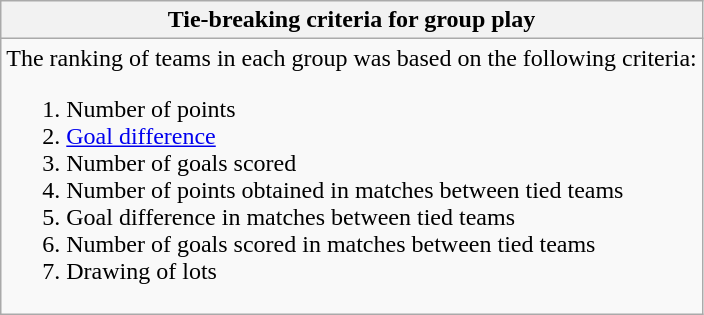<table class="wikitable collapsible collapsed">
<tr>
<th>Tie-breaking criteria for group play</th>
</tr>
<tr>
<td>The ranking of teams in each group was based on the following criteria:<br><ol><li>Number of points</li><li><a href='#'>Goal difference</a></li><li>Number of goals scored</li><li>Number of points obtained in matches between tied teams</li><li>Goal difference in matches between tied teams</li><li>Number of goals scored in matches between tied teams</li><li>Drawing of lots</li></ol></td>
</tr>
</table>
